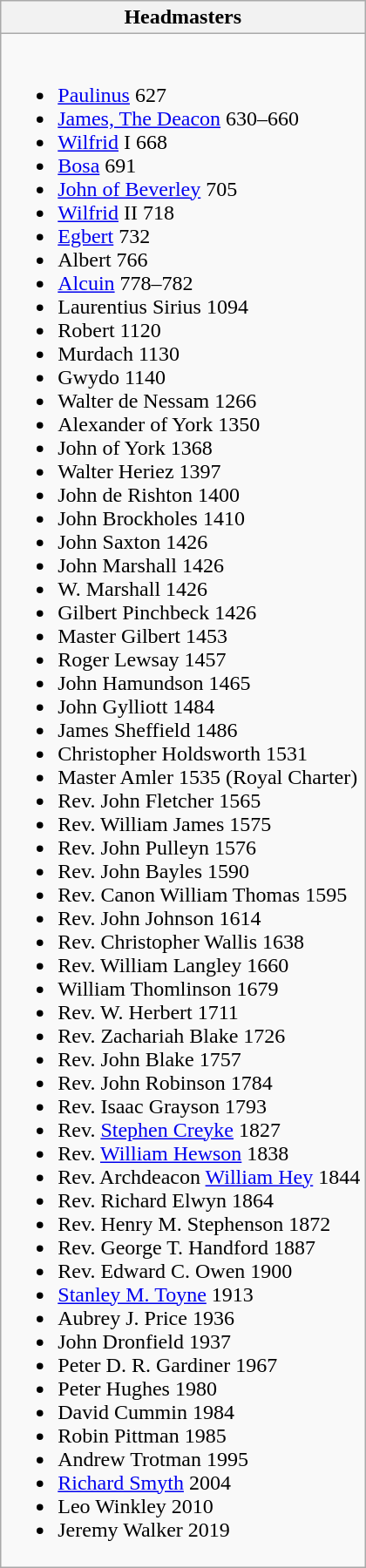<table class="wikitable sortable">
<tr>
<th>Headmasters</th>
</tr>
<tr>
<td><br><ul><li><a href='#'>Paulinus</a> 627</li><li><a href='#'>James, The Deacon</a> 630–660</li><li><a href='#'>Wilfrid</a> I 668</li><li><a href='#'>Bosa</a> 691</li><li><a href='#'>John of Beverley</a> 705</li><li><a href='#'>Wilfrid</a> II 718</li><li><a href='#'>Egbert</a> 732</li><li>Albert 766</li><li><a href='#'>Alcuin</a> 778–782</li><li>Laurentius Sirius 1094</li><li>Robert 1120</li><li>Murdach 1130</li><li>Gwydo 1140</li><li>Walter de Nessam 1266</li><li>Alexander of York 1350</li><li>John of York 1368</li><li>Walter Heriez 1397</li><li>John de Rishton 1400</li><li>John Brockholes 1410</li><li>John Saxton 1426</li><li>John Marshall 1426</li><li>W. Marshall 1426</li><li>Gilbert Pinchbeck 1426</li><li>Master Gilbert 1453</li><li>Roger Lewsay 1457</li><li>John Hamundson 1465</li><li>John Gylliott 1484</li><li>James Sheffield 1486</li><li>Christopher Holdsworth 1531</li><li>Master Amler 1535 (Royal Charter)</li><li>Rev. John Fletcher 1565</li><li>Rev. William James 1575</li><li>Rev. John Pulleyn 1576</li><li>Rev. John Bayles 1590</li><li>Rev. Canon William Thomas 1595</li><li>Rev. John Johnson 1614</li><li>Rev. Christopher Wallis 1638</li><li>Rev. William Langley 1660</li><li>William Thomlinson 1679</li><li>Rev. W. Herbert 1711</li><li>Rev. Zachariah Blake 1726</li><li>Rev. John Blake 1757</li><li>Rev. John Robinson 1784</li><li>Rev. Isaac Grayson 1793</li><li>Rev. <a href='#'>Stephen Creyke</a> 1827</li><li>Rev. <a href='#'>William Hewson</a> 1838</li><li>Rev. Archdeacon <a href='#'>William Hey</a> 1844</li><li>Rev. Richard Elwyn 1864</li><li>Rev. Henry M. Stephenson 1872</li><li>Rev. George T. Handford 1887</li><li>Rev. Edward C. Owen 1900</li><li><a href='#'>Stanley M. Toyne</a> 1913</li><li>Aubrey J. Price 1936</li><li>John Dronfield 1937</li><li>Peter D. R. Gardiner 1967</li><li>Peter Hughes 1980</li><li>David Cummin 1984</li><li>Robin Pittman 1985</li><li>Andrew Trotman 1995</li><li><a href='#'>Richard Smyth</a> 2004</li><li>Leo Winkley 2010</li><li>Jeremy Walker 2019</li></ul></td>
</tr>
</table>
